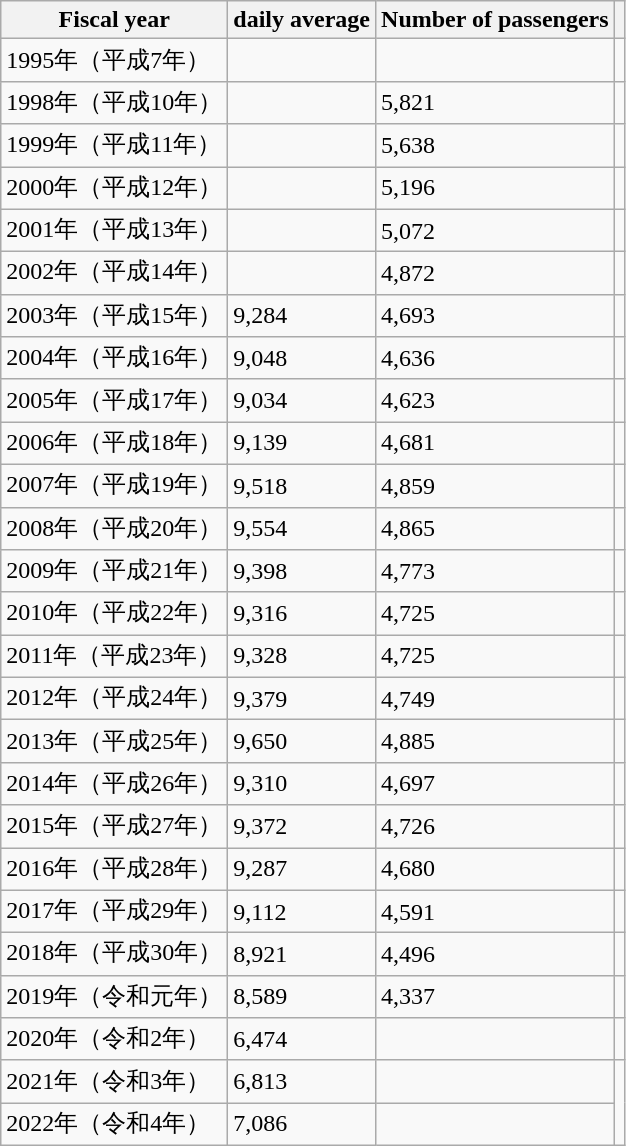<table class="wikitable">
<tr>
<th>Fiscal year</th>
<th>daily average</th>
<th>Number of passengers</th>
<th></th>
</tr>
<tr>
<td>1995年（平成7年）</td>
<td></td>
<td></td>
<td></td>
</tr>
<tr>
<td>1998年（平成10年）</td>
<td></td>
<td>5,821</td>
<td></td>
</tr>
<tr>
<td>1999年（平成11年）</td>
<td></td>
<td>5,638</td>
<td></td>
</tr>
<tr>
<td>2000年（平成12年）</td>
<td></td>
<td>5,196</td>
<td></td>
</tr>
<tr>
<td>2001年（平成13年）</td>
<td></td>
<td>5,072</td>
<td></td>
</tr>
<tr>
<td>2002年（平成14年）</td>
<td></td>
<td>4,872</td>
<td></td>
</tr>
<tr>
<td>2003年（平成15年）</td>
<td>9,284</td>
<td>4,693</td>
<td></td>
</tr>
<tr>
<td>2004年（平成16年）</td>
<td>9,048</td>
<td>4,636</td>
<td></td>
</tr>
<tr>
<td>2005年（平成17年）</td>
<td>9,034</td>
<td>4,623</td>
<td></td>
</tr>
<tr>
<td>2006年（平成18年）</td>
<td>9,139</td>
<td>4,681</td>
<td></td>
</tr>
<tr>
<td>2007年（平成19年）</td>
<td>9,518</td>
<td>4,859</td>
<td></td>
</tr>
<tr>
<td>2008年（平成20年）</td>
<td>9,554</td>
<td>4,865</td>
<td></td>
</tr>
<tr>
<td>2009年（平成21年）</td>
<td>9,398</td>
<td>4,773</td>
<td></td>
</tr>
<tr>
<td>2010年（平成22年）</td>
<td>9,316</td>
<td>4,725</td>
<td></td>
</tr>
<tr>
<td>2011年（平成23年）</td>
<td>9,328</td>
<td>4,725</td>
<td></td>
</tr>
<tr>
<td>2012年（平成24年）</td>
<td>9,379</td>
<td>4,749</td>
<td></td>
</tr>
<tr>
<td>2013年（平成25年）</td>
<td>9,650</td>
<td>4,885</td>
<td></td>
</tr>
<tr>
<td>2014年（平成26年）</td>
<td>9,310</td>
<td>4,697</td>
<td></td>
</tr>
<tr>
<td>2015年（平成27年）</td>
<td>9,372</td>
<td>4,726</td>
<td></td>
</tr>
<tr>
<td>2016年（平成28年）</td>
<td>9,287</td>
<td>4,680</td>
<td></td>
</tr>
<tr>
<td>2017年（平成29年）</td>
<td>9,112</td>
<td>4,591</td>
<td></td>
</tr>
<tr>
<td>2018年（平成30年）</td>
<td>8,921</td>
<td>4,496</td>
<td></td>
</tr>
<tr>
<td>2019年（令和元年）</td>
<td>8,589</td>
<td>4,337</td>
<td></td>
</tr>
<tr>
<td>2020年（令和2年）</td>
<td>6,474</td>
<td></td>
<td></td>
</tr>
<tr>
<td>2021年（令和3年）</td>
<td>6,813</td>
<td></td>
</tr>
<tr>
<td>2022年（令和4年）</td>
<td>7,086</td>
<td></td>
</tr>
</table>
